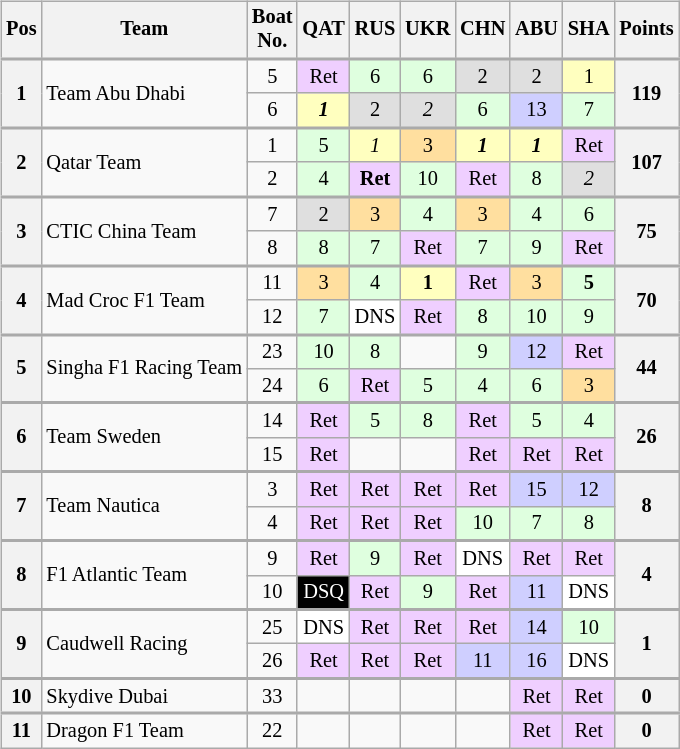<table>
<tr valign="top">
<td><br><table class="wikitable" style="font-size: 85%; text-align:center;">
<tr>
<th valign="middle">Pos</th>
<th valign="middle">Team</th>
<th valign="middle">Boat<br>No.</th>
<th>QAT<br></th>
<th>RUS<br></th>
<th>UKR<br></th>
<th>CHN<br></th>
<th>ABU<br></th>
<th>SHA<br></th>
<th valign="middle">Points</th>
</tr>
<tr style="border-top:2px solid #aaaaaa">
<th rowspan=2>1</th>
<td rowspan=2 align=left> Team Abu Dhabi</td>
<td>5</td>
<td style="background:#efcfff;">Ret</td>
<td style="background:#dfffdf;">6</td>
<td style="background:#dfffdf;">6</td>
<td style="background:#dfdfdf;">2</td>
<td style="background:#dfdfdf;">2</td>
<td style="background:#ffffbf;">1</td>
<th rowspan=2 align=center>119</th>
</tr>
<tr>
<td>6</td>
<td style="background:#ffffbf;"><strong><em>1</em></strong></td>
<td style="background:#dfdfdf;">2</td>
<td style="background:#dfdfdf;"><em>2</em></td>
<td style="background:#dfffdf;">6</td>
<td style="background:#cfcfff;">13</td>
<td style="background:#dfffdf;">7</td>
</tr>
<tr style="border-top:2px solid #aaaaaa">
<th rowspan=2>2</th>
<td rowspan=2 align=left> Qatar Team</td>
<td>1</td>
<td style="background:#dfffdf;">5</td>
<td style="background:#ffffbf;"><em>1</em></td>
<td style="background:#ffdf9f;">3</td>
<td style="background:#ffffbf;"><strong><em>1</em></strong></td>
<td style="background:#ffffbf;"><strong><em>1</em></strong></td>
<td style="background:#efcfff;">Ret</td>
<th rowspan=2 align=center>107</th>
</tr>
<tr>
<td>2</td>
<td style="background:#dfffdf;">4</td>
<td style="background:#efcfff;"><strong>Ret</strong></td>
<td style="background:#dfffdf;">10</td>
<td style="background:#efcfff;">Ret</td>
<td style="background:#dfffdf;">8</td>
<td style="background:#dfdfdf;"><em>2</em></td>
</tr>
<tr style="border-top:2px solid #aaaaaa">
<th rowspan=2>3</th>
<td rowspan=2 align=left> CTIC China Team</td>
<td>7</td>
<td style="background:#dfdfdf;">2</td>
<td style="background:#ffdf9f;">3</td>
<td style="background:#dfffdf;">4</td>
<td style="background:#ffdf9f;">3</td>
<td style="background:#dfffdf;">4</td>
<td style="background:#dfffdf;">6</td>
<th rowspan=2 align=center>75</th>
</tr>
<tr>
<td>8</td>
<td style="background:#dfffdf;">8</td>
<td style="background:#dfffdf;">7</td>
<td style="background:#efcfff;">Ret</td>
<td style="background:#dfffdf;">7</td>
<td style="background:#dfffdf;">9</td>
<td style="background:#efcfff;">Ret</td>
</tr>
<tr style="border-top:2px solid #aaaaaa">
<th rowspan=2>4</th>
<td rowspan=2 align=left> Mad Croc F1 Team</td>
<td>11</td>
<td style="background:#ffdf9f;">3</td>
<td style="background:#dfffdf;">4</td>
<td style="background:#ffffbf;"><strong>1</strong></td>
<td style="background:#efcfff;">Ret</td>
<td style="background:#ffdf9f;">3</td>
<td style="background:#dfffdf;"><strong>5</strong></td>
<th rowspan=2 align=center>70</th>
</tr>
<tr>
<td>12</td>
<td style="background:#dfffdf;">7</td>
<td style="background:#ffffff;">DNS</td>
<td style="background:#efcfff;">Ret</td>
<td style="background:#dfffdf;">8</td>
<td style="background:#dfffdf;">10</td>
<td style="background:#dfffdf;">9</td>
</tr>
<tr style="border-top:2px solid #aaaaaa">
<th rowspan=2>5</th>
<td rowspan=2 align=left> Singha F1 Racing Team</td>
<td>23</td>
<td style="background:#dfffdf;">10</td>
<td style="background:#dfffdf;">8</td>
<td></td>
<td style="background:#dfffdf;">9</td>
<td style="background:#cfcfff;">12</td>
<td style="background:#efcfff;">Ret</td>
<th rowspan=2 align=center>44</th>
</tr>
<tr>
<td>24</td>
<td style="background:#dfffdf;">6</td>
<td style="background:#efcfff;">Ret</td>
<td style="background:#dfffdf;">5</td>
<td style="background:#dfffdf;">4</td>
<td style="background:#dfffdf;">6</td>
<td style="background:#ffdf9f;">3</td>
</tr>
<tr style="border-top:2px solid #aaaaaa">
<th rowspan=2>6</th>
<td rowspan=2 align=left> Team Sweden</td>
<td>14</td>
<td style="background:#efcfff;">Ret</td>
<td style="background:#dfffdf;">5</td>
<td style="background:#dfffdf;">8</td>
<td style="background:#efcfff;">Ret</td>
<td style="background:#dfffdf;">5</td>
<td style="background:#dfffdf;">4</td>
<th rowspan=2 align=center>26</th>
</tr>
<tr>
<td>15</td>
<td style="background:#efcfff;">Ret</td>
<td></td>
<td></td>
<td style="background:#efcfff;">Ret</td>
<td style="background:#efcfff;">Ret</td>
<td style="background:#efcfff;">Ret</td>
</tr>
<tr style="border-top:2px solid #aaaaaa">
<th rowspan=2>7</th>
<td rowspan=2 align=left> Team Nautica</td>
<td>3</td>
<td style="background:#efcfff;">Ret</td>
<td style="background:#efcfff;">Ret</td>
<td style="background:#efcfff;">Ret</td>
<td style="background:#efcfff;">Ret</td>
<td style="background:#cfcfff;">15</td>
<td style="background:#cfcfff;">12</td>
<th rowspan=2 align=center>8</th>
</tr>
<tr>
<td>4</td>
<td style="background:#efcfff;">Ret</td>
<td style="background:#efcfff;">Ret</td>
<td style="background:#efcfff;">Ret</td>
<td style="background:#dfffdf;">10</td>
<td style="background:#dfffdf;">7</td>
<td style="background:#dfffdf;">8</td>
</tr>
<tr style="border-top:2px solid #aaaaaa">
<th rowspan=2>8</th>
<td rowspan=2 align=left> F1 Atlantic Team</td>
<td>9</td>
<td style="background:#efcfff;">Ret</td>
<td style="background:#dfffdf;">9</td>
<td style="background:#efcfff;">Ret</td>
<td style="background:#ffffff;">DNS</td>
<td style="background:#efcfff;">Ret</td>
<td style="background:#efcfff;">Ret</td>
<th rowspan=2 align=center>4</th>
</tr>
<tr>
<td>10</td>
<td style="background:#000000; color:white;">DSQ</td>
<td style="background:#efcfff;">Ret</td>
<td style="background:#dfffdf;">9</td>
<td style="background:#efcfff;">Ret</td>
<td style="background:#cfcfff;">11</td>
<td style="background:#ffffff;">DNS</td>
</tr>
<tr style="border-top:2px solid #aaaaaa">
<th rowspan=2>9</th>
<td rowspan=2 align=left> Caudwell Racing</td>
<td>25</td>
<td style="background:#ffffff;">DNS</td>
<td style="background:#efcfff;">Ret</td>
<td style="background:#efcfff;">Ret</td>
<td style="background:#efcfff;">Ret</td>
<td style="background:#cfcfff;">14</td>
<td style="background:#dfffdf;">10</td>
<th rowspan=2 align=center>1</th>
</tr>
<tr>
<td>26</td>
<td style="background:#efcfff;">Ret</td>
<td style="background:#efcfff;">Ret</td>
<td style="background:#efcfff;">Ret</td>
<td style="background:#cfcfff;">11</td>
<td style="background:#cfcfff;">16</td>
<td style="background:#ffffff;">DNS</td>
</tr>
<tr style="border-top:2px solid #aaaaaa">
<th>10</th>
<td align=left> Skydive Dubai</td>
<td>33</td>
<td></td>
<td></td>
<td></td>
<td></td>
<td style="background:#efcfff;">Ret</td>
<td style="background:#efcfff;">Ret</td>
<th align=center>0</th>
</tr>
<tr style="border-top:2px solid #aaaaaa">
<th>11</th>
<td align=left> Dragon F1 Team</td>
<td>22</td>
<td></td>
<td></td>
<td></td>
<td></td>
<td style="background:#efcfff;">Ret</td>
<td style="background:#efcfff;">Ret</td>
<th align=center>0</th>
</tr>
</table>
</td>
<td><br>
<br></td>
</tr>
</table>
